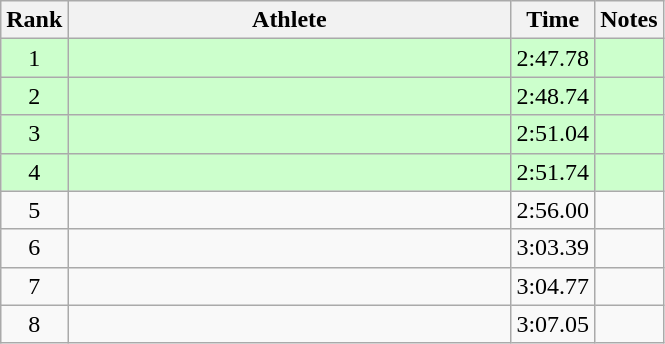<table class="wikitable" style="text-align:center">
<tr>
<th>Rank</th>
<th Style="width:18em">Athlete</th>
<th>Time</th>
<th>Notes</th>
</tr>
<tr style="background:#cfc">
<td>1</td>
<td style="text-align:left"></td>
<td>2:47.78</td>
<td></td>
</tr>
<tr style="background:#cfc">
<td>2</td>
<td style="text-align:left"></td>
<td>2:48.74</td>
<td></td>
</tr>
<tr style="background:#cfc">
<td>3</td>
<td style="text-align:left"></td>
<td>2:51.04</td>
<td></td>
</tr>
<tr style="background:#cfc">
<td>4</td>
<td style="text-align:left"></td>
<td>2:51.74</td>
<td></td>
</tr>
<tr>
<td>5</td>
<td style="text-align:left"></td>
<td>2:56.00</td>
<td></td>
</tr>
<tr>
<td>6</td>
<td style="text-align:left"></td>
<td>3:03.39</td>
<td></td>
</tr>
<tr>
<td>7</td>
<td style="text-align:left"></td>
<td>3:04.77</td>
<td></td>
</tr>
<tr>
<td>8</td>
<td style="text-align:left"></td>
<td>3:07.05</td>
<td></td>
</tr>
</table>
